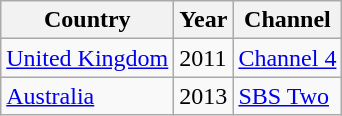<table class="wikitable">
<tr>
<th>Country</th>
<th>Year</th>
<th>Channel</th>
</tr>
<tr>
<td><a href='#'>United Kingdom</a></td>
<td>2011</td>
<td><a href='#'>Channel 4</a></td>
</tr>
<tr>
<td><a href='#'>Australia</a></td>
<td>2013</td>
<td><a href='#'>SBS Two</a></td>
</tr>
</table>
